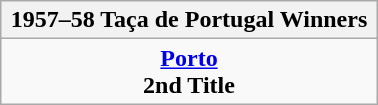<table class="wikitable" style="text-align: center; margin: 0 auto; width: 20%">
<tr>
<th>1957–58 Taça de Portugal Winners</th>
</tr>
<tr>
<td><strong><a href='#'>Porto</a></strong><br><strong>2nd Title</strong></td>
</tr>
</table>
